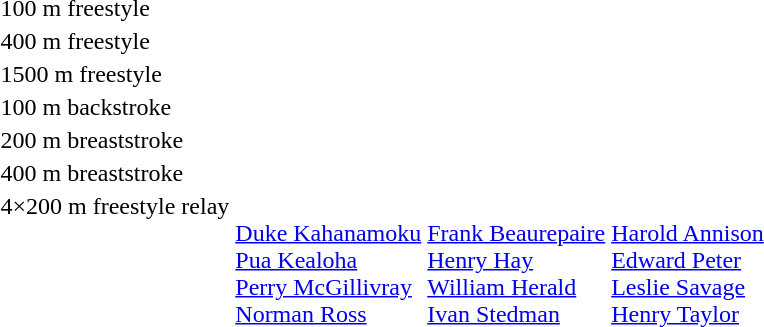<table>
<tr>
<td>100 m freestyle<br></td>
<td></td>
<td></td>
<td></td>
</tr>
<tr>
<td>400 m freestyle<br></td>
<td></td>
<td></td>
<td></td>
</tr>
<tr>
<td>1500 m freestyle<br></td>
<td></td>
<td></td>
<td></td>
</tr>
<tr>
<td>100 m backstroke<br></td>
<td></td>
<td></td>
<td></td>
</tr>
<tr>
<td>200 m breaststroke<br></td>
<td></td>
<td></td>
<td></td>
</tr>
<tr>
<td>400 m breaststroke<br></td>
<td></td>
<td></td>
<td></td>
</tr>
<tr valign="top">
<td>4×200 m freestyle relay<br></td>
<td><br><a href='#'>Duke Kahanamoku</a><br><a href='#'>Pua Kealoha</a><br><a href='#'>Perry McGillivray</a><br><a href='#'>Norman Ross</a></td>
<td><br><a href='#'>Frank Beaurepaire</a><br><a href='#'>Henry Hay</a><br><a href='#'>William Herald</a><br><a href='#'>Ivan Stedman</a></td>
<td><br><a href='#'>Harold Annison</a><br><a href='#'>Edward Peter</a><br><a href='#'>Leslie Savage</a><br><a href='#'>Henry Taylor</a></td>
</tr>
</table>
